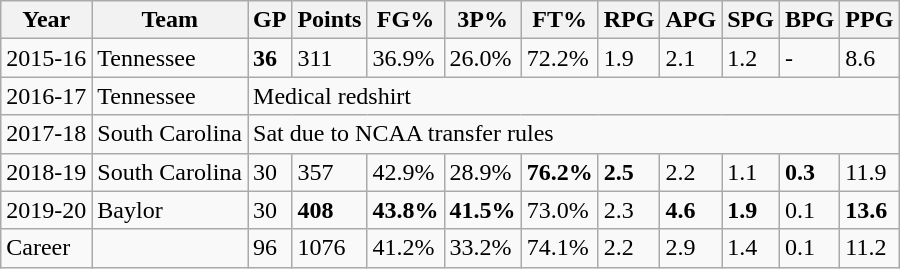<table class="wikitable">
<tr>
<th>Year</th>
<th>Team</th>
<th>GP</th>
<th>Points</th>
<th>FG%</th>
<th>3P%</th>
<th>FT%</th>
<th>RPG</th>
<th>APG</th>
<th>SPG</th>
<th>BPG</th>
<th>PPG</th>
</tr>
<tr>
<td>2015-16</td>
<td>Tennessee</td>
<td><strong>36</strong></td>
<td>311</td>
<td>36.9%</td>
<td>26.0%</td>
<td>72.2%</td>
<td>1.9</td>
<td>2.1</td>
<td>1.2</td>
<td>-</td>
<td>8.6</td>
</tr>
<tr>
<td>2016-17</td>
<td>Tennessee</td>
<td colspan="10">Medical redshirt</td>
</tr>
<tr>
<td>2017-18</td>
<td>South Carolina</td>
<td colspan="10">Sat due to NCAA transfer rules</td>
</tr>
<tr>
<td>2018-19</td>
<td>South Carolina</td>
<td>30</td>
<td>357</td>
<td>42.9%</td>
<td>28.9%</td>
<td><strong>76.2%</strong></td>
<td><strong>2.5</strong></td>
<td>2.2</td>
<td>1.1</td>
<td><strong>0.3</strong></td>
<td>11.9</td>
</tr>
<tr>
<td>2019-20</td>
<td>Baylor</td>
<td>30</td>
<td><strong>408</strong></td>
<td><strong>43.8%</strong></td>
<td><strong>41.5%</strong></td>
<td>73.0%</td>
<td>2.3</td>
<td><strong>4.6</strong></td>
<td><strong>1.9</strong></td>
<td>0.1</td>
<td><strong>13.6</strong></td>
</tr>
<tr>
<td>Career</td>
<td></td>
<td>96</td>
<td>1076</td>
<td>41.2%</td>
<td>33.2%</td>
<td>74.1%</td>
<td>2.2</td>
<td>2.9</td>
<td>1.4</td>
<td>0.1</td>
<td>11.2</td>
</tr>
</table>
